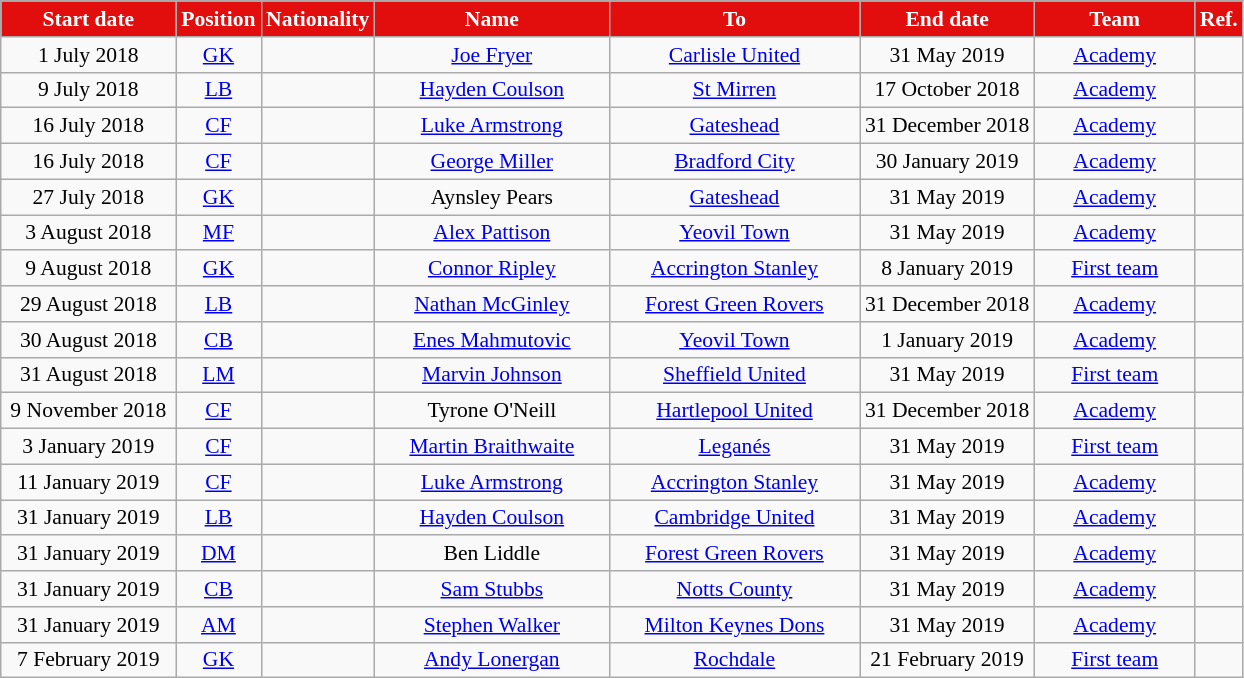<table class="wikitable"  style="text-align:center; font-size:90%; ">
<tr>
<th style="background:#E20E0E; color:white; width:110px;">Start date</th>
<th style="background:#E20E0E; color:white; width:050px;">Position</th>
<th style="background:#E20E0E; color:white; width:050px;">Nationality</th>
<th style="background:#E20E0E; color:white; width:150px;">Name</th>
<th style="background:#E20E0E; color:white; width:160px;">To</th>
<th style="background:#E20E0E; color:white; width:110px;">End date</th>
<th style="background:#E20E0E; color:white; width:100px;">Team</th>
<th style="background:#E20E0E; color:white; width:025px;">Ref.</th>
</tr>
<tr>
<td>1 July 2018</td>
<td><a href='#'>GK</a></td>
<td></td>
<td><a href='#'>Joe Fryer</a></td>
<td><a href='#'>Carlisle United</a></td>
<td>31 May 2019</td>
<td><a href='#'>Academy</a></td>
<td></td>
</tr>
<tr>
<td>9 July 2018</td>
<td><a href='#'>LB</a></td>
<td></td>
<td><a href='#'>Hayden Coulson</a></td>
<td> <a href='#'>St Mirren</a></td>
<td>17 October 2018</td>
<td><a href='#'>Academy</a></td>
<td></td>
</tr>
<tr>
<td>16 July 2018</td>
<td><a href='#'>CF</a></td>
<td></td>
<td><a href='#'>Luke Armstrong</a></td>
<td><a href='#'>Gateshead</a></td>
<td>31 December 2018</td>
<td><a href='#'>Academy</a></td>
<td></td>
</tr>
<tr>
<td>16 July 2018</td>
<td><a href='#'>CF</a></td>
<td></td>
<td><a href='#'>George Miller</a></td>
<td><a href='#'>Bradford City</a></td>
<td>30 January 2019</td>
<td><a href='#'>Academy</a></td>
<td></td>
</tr>
<tr>
<td>27 July 2018</td>
<td><a href='#'>GK</a></td>
<td></td>
<td>Aynsley Pears</td>
<td><a href='#'>Gateshead</a></td>
<td>31 May 2019</td>
<td><a href='#'>Academy</a></td>
<td></td>
</tr>
<tr>
<td>3 August 2018</td>
<td><a href='#'>MF</a></td>
<td></td>
<td><a href='#'>Alex Pattison</a></td>
<td><a href='#'>Yeovil Town</a></td>
<td>31 May 2019</td>
<td><a href='#'>Academy</a></td>
<td></td>
</tr>
<tr>
<td>9 August 2018</td>
<td><a href='#'>GK</a></td>
<td></td>
<td><a href='#'>Connor Ripley</a></td>
<td><a href='#'>Accrington Stanley</a></td>
<td>8 January 2019</td>
<td><a href='#'>First team</a></td>
<td></td>
</tr>
<tr>
<td>29 August 2018</td>
<td><a href='#'>LB</a></td>
<td></td>
<td><a href='#'>Nathan McGinley</a></td>
<td><a href='#'>Forest Green Rovers</a></td>
<td>31 December 2018</td>
<td><a href='#'>Academy</a></td>
<td></td>
</tr>
<tr>
<td>30 August 2018</td>
<td><a href='#'>CB</a></td>
<td></td>
<td><a href='#'>Enes Mahmutovic</a></td>
<td><a href='#'>Yeovil Town</a></td>
<td>1 January 2019</td>
<td><a href='#'>Academy</a></td>
<td></td>
</tr>
<tr>
<td>31 August 2018</td>
<td><a href='#'>LM</a></td>
<td></td>
<td><a href='#'>Marvin Johnson</a></td>
<td><a href='#'>Sheffield United</a></td>
<td>31 May 2019</td>
<td><a href='#'>First team</a></td>
<td></td>
</tr>
<tr>
<td>9 November 2018</td>
<td><a href='#'>CF</a></td>
<td></td>
<td>Tyrone O'Neill</td>
<td><a href='#'>Hartlepool United</a></td>
<td>31 December 2018</td>
<td><a href='#'>Academy</a></td>
<td></td>
</tr>
<tr>
<td>3 January 2019</td>
<td><a href='#'>CF</a></td>
<td></td>
<td><a href='#'>Martin Braithwaite</a></td>
<td> <a href='#'>Leganés</a></td>
<td>31 May 2019</td>
<td><a href='#'>First team</a></td>
<td></td>
</tr>
<tr>
<td>11 January 2019</td>
<td><a href='#'>CF</a></td>
<td></td>
<td><a href='#'>Luke Armstrong</a></td>
<td><a href='#'>Accrington Stanley</a></td>
<td>31 May 2019</td>
<td><a href='#'>Academy</a></td>
<td></td>
</tr>
<tr>
<td>31 January 2019</td>
<td><a href='#'>LB</a></td>
<td></td>
<td><a href='#'>Hayden Coulson</a></td>
<td><a href='#'>Cambridge United</a></td>
<td>31 May 2019</td>
<td><a href='#'>Academy</a></td>
<td></td>
</tr>
<tr>
<td>31 January 2019</td>
<td><a href='#'>DM</a></td>
<td></td>
<td>Ben Liddle</td>
<td><a href='#'>Forest Green Rovers</a></td>
<td>31 May 2019</td>
<td><a href='#'>Academy</a></td>
<td></td>
</tr>
<tr>
<td>31 January 2019</td>
<td><a href='#'>CB</a></td>
<td></td>
<td><a href='#'>Sam Stubbs</a></td>
<td><a href='#'>Notts County</a></td>
<td>31 May 2019</td>
<td><a href='#'>Academy</a></td>
<td></td>
</tr>
<tr>
<td>31 January 2019</td>
<td><a href='#'>AM</a></td>
<td></td>
<td><a href='#'>Stephen Walker</a></td>
<td><a href='#'>Milton Keynes Dons</a></td>
<td>31 May 2019</td>
<td><a href='#'>Academy</a></td>
<td></td>
</tr>
<tr>
<td>7 February 2019</td>
<td><a href='#'>GK</a></td>
<td></td>
<td><a href='#'>Andy Lonergan</a></td>
<td><a href='#'>Rochdale</a></td>
<td>21 February 2019</td>
<td><a href='#'>First team</a></td>
<td></td>
</tr>
</table>
